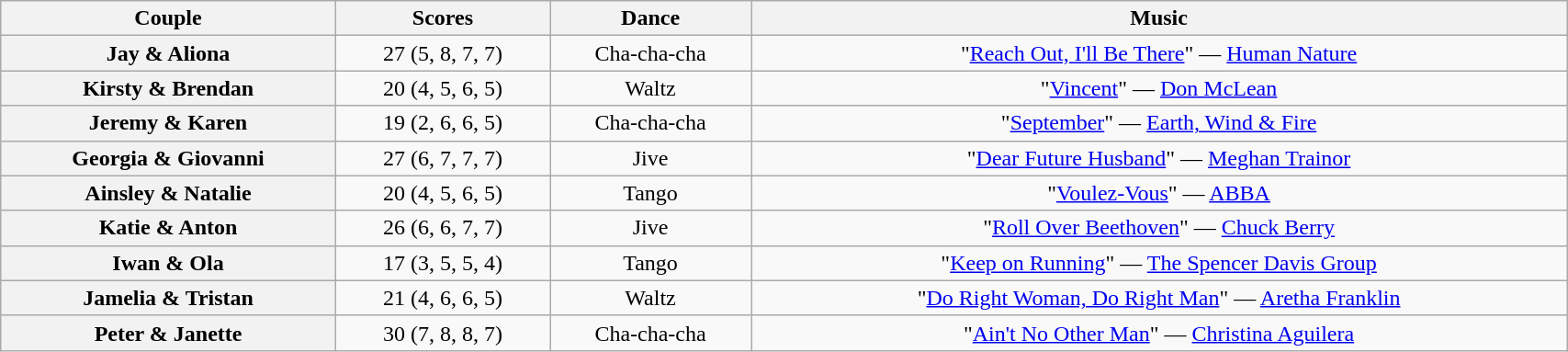<table class="wikitable sortable" style="text-align:center; width:90%">
<tr>
<th scope="col">Couple</th>
<th scope="col">Scores</th>
<th scope="col" class="unsortable">Dance</th>
<th scope="col" class="unsortable">Music</th>
</tr>
<tr>
<th scope="row">Jay & Aliona</th>
<td>27 (5, 8, 7, 7)</td>
<td>Cha-cha-cha</td>
<td>"<a href='#'>Reach Out, I'll Be There</a>" — <a href='#'>Human Nature</a></td>
</tr>
<tr>
<th scope="row">Kirsty & Brendan</th>
<td>20 (4, 5, 6, 5)</td>
<td>Waltz</td>
<td>"<a href='#'>Vincent</a>" — <a href='#'>Don McLean</a></td>
</tr>
<tr>
<th scope="row">Jeremy & Karen</th>
<td>19 (2, 6, 6, 5)</td>
<td>Cha-cha-cha</td>
<td>"<a href='#'>September</a>" — <a href='#'>Earth, Wind & Fire</a></td>
</tr>
<tr>
<th scope="row">Georgia & Giovanni</th>
<td>27 (6, 7, 7, 7)</td>
<td>Jive</td>
<td>"<a href='#'>Dear Future Husband</a>" — <a href='#'>Meghan Trainor</a></td>
</tr>
<tr>
<th scope="row">Ainsley & Natalie</th>
<td>20 (4, 5, 6, 5)</td>
<td>Tango</td>
<td>"<a href='#'>Voulez-Vous</a>" — <a href='#'>ABBA</a></td>
</tr>
<tr>
<th scope="row">Katie & Anton</th>
<td>26 (6, 6, 7, 7)</td>
<td>Jive</td>
<td>"<a href='#'>Roll Over Beethoven</a>" — <a href='#'>Chuck Berry</a></td>
</tr>
<tr>
<th scope="row">Iwan & Ola</th>
<td>17 (3, 5, 5, 4)</td>
<td>Tango</td>
<td>"<a href='#'>Keep on Running</a>" — <a href='#'>The Spencer Davis Group</a></td>
</tr>
<tr>
<th scope="row">Jamelia & Tristan</th>
<td>21 (4, 6, 6, 5)</td>
<td>Waltz</td>
<td>"<a href='#'>Do Right Woman, Do Right Man</a>" — <a href='#'>Aretha Franklin</a></td>
</tr>
<tr>
<th scope="row">Peter & Janette</th>
<td>30 (7, 8, 8, 7)</td>
<td>Cha-cha-cha</td>
<td>"<a href='#'>Ain't No Other Man</a>" — <a href='#'>Christina Aguilera</a></td>
</tr>
</table>
